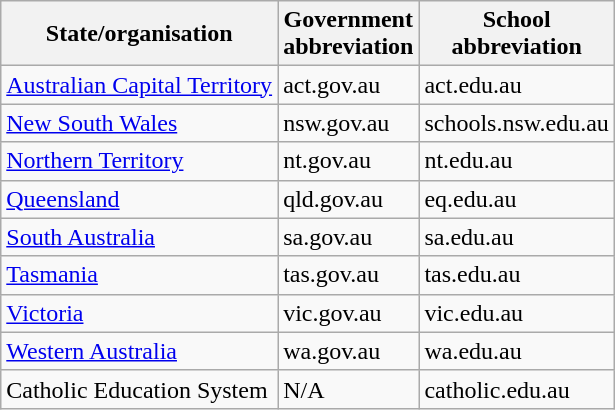<table class="wikitable sortable">
<tr>
<th>State/organisation</th>
<th>Government<br>abbreviation</th>
<th>School<br>abbreviation</th>
</tr>
<tr>
<td><a href='#'>Australian Capital Territory</a></td>
<td>act.gov.au</td>
<td>act.edu.au</td>
</tr>
<tr>
<td><a href='#'>New South Wales</a></td>
<td>nsw.gov.au</td>
<td>schools.nsw.edu.au</td>
</tr>
<tr>
<td><a href='#'>Northern Territory</a></td>
<td>nt.gov.au</td>
<td>nt.edu.au</td>
</tr>
<tr>
<td><a href='#'>Queensland</a></td>
<td>qld.gov.au</td>
<td>eq.edu.au</td>
</tr>
<tr>
<td><a href='#'>South Australia</a></td>
<td>sa.gov.au</td>
<td>sa.edu.au</td>
</tr>
<tr>
<td><a href='#'>Tasmania</a></td>
<td>tas.gov.au</td>
<td>tas.edu.au</td>
</tr>
<tr>
<td><a href='#'>Victoria</a></td>
<td>vic.gov.au</td>
<td>vic.edu.au</td>
</tr>
<tr>
<td><a href='#'>Western Australia</a></td>
<td>wa.gov.au</td>
<td>wa.edu.au</td>
</tr>
<tr>
<td>Catholic Education System</td>
<td>N/A</td>
<td>catholic.edu.au</td>
</tr>
</table>
